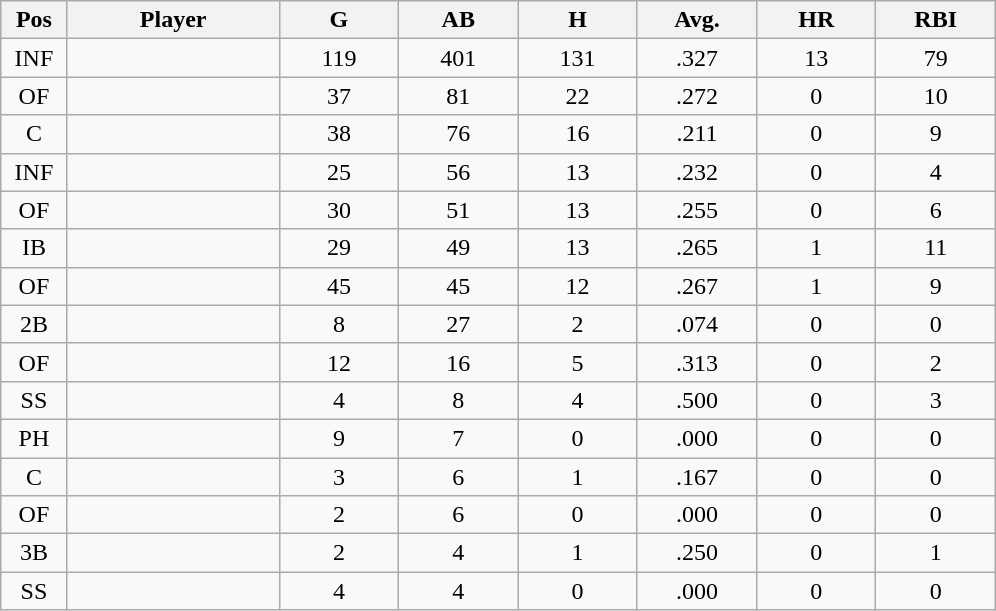<table class="wikitable sortable">
<tr>
<th bgcolor="#DDDDFF" width="5%">Pos</th>
<th bgcolor="#DDDDFF" width="16%">Player</th>
<th bgcolor="#DDDDFF" width="9%">G</th>
<th bgcolor="#DDDDFF" width="9%">AB</th>
<th bgcolor="#DDDDFF" width="9%">H</th>
<th bgcolor="#DDDDFF" width="9%">Avg.</th>
<th bgcolor="#DDDDFF" width="9%">HR</th>
<th bgcolor="#DDDDFF" width="9%">RBI</th>
</tr>
<tr align="center">
<td>INF</td>
<td></td>
<td>119</td>
<td>401</td>
<td>131</td>
<td>.327</td>
<td>13</td>
<td>79</td>
</tr>
<tr align="center">
<td>OF</td>
<td></td>
<td>37</td>
<td>81</td>
<td>22</td>
<td>.272</td>
<td>0</td>
<td>10</td>
</tr>
<tr align="center">
<td>C</td>
<td></td>
<td>38</td>
<td>76</td>
<td>16</td>
<td>.211</td>
<td>0</td>
<td>9</td>
</tr>
<tr align="center">
<td>INF</td>
<td></td>
<td>25</td>
<td>56</td>
<td>13</td>
<td>.232</td>
<td>0</td>
<td>4</td>
</tr>
<tr align="center">
<td>OF</td>
<td></td>
<td>30</td>
<td>51</td>
<td>13</td>
<td>.255</td>
<td>0</td>
<td>6</td>
</tr>
<tr align="center">
<td>IB</td>
<td></td>
<td>29</td>
<td>49</td>
<td>13</td>
<td>.265</td>
<td>1</td>
<td>11</td>
</tr>
<tr align="center">
<td>OF</td>
<td></td>
<td>45</td>
<td>45</td>
<td>12</td>
<td>.267</td>
<td>1</td>
<td>9</td>
</tr>
<tr align="center">
<td>2B</td>
<td></td>
<td>8</td>
<td>27</td>
<td>2</td>
<td>.074</td>
<td>0</td>
<td>0</td>
</tr>
<tr align="center">
<td>OF</td>
<td></td>
<td>12</td>
<td>16</td>
<td>5</td>
<td>.313</td>
<td>0</td>
<td>2</td>
</tr>
<tr align="center">
<td>SS</td>
<td></td>
<td>4</td>
<td>8</td>
<td>4</td>
<td>.500</td>
<td>0</td>
<td>3</td>
</tr>
<tr align="center">
<td>PH</td>
<td></td>
<td>9</td>
<td>7</td>
<td>0</td>
<td>.000</td>
<td>0</td>
<td>0</td>
</tr>
<tr align="center">
<td>C</td>
<td></td>
<td>3</td>
<td>6</td>
<td>1</td>
<td>.167</td>
<td>0</td>
<td>0</td>
</tr>
<tr align="center">
<td>OF</td>
<td></td>
<td>2</td>
<td>6</td>
<td>0</td>
<td>.000</td>
<td>0</td>
<td>0</td>
</tr>
<tr align="center">
<td>3B</td>
<td></td>
<td>2</td>
<td>4</td>
<td>1</td>
<td>.250</td>
<td>0</td>
<td>1</td>
</tr>
<tr align="center">
<td>SS</td>
<td></td>
<td>4</td>
<td>4</td>
<td>0</td>
<td>.000</td>
<td>0</td>
<td>0</td>
</tr>
</table>
